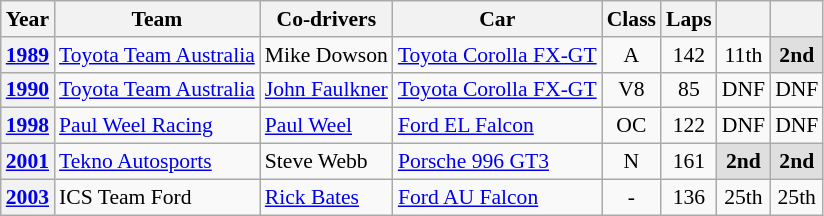<table class="wikitable" style="text-align:center; font-size:90%">
<tr>
<th>Year</th>
<th>Team</th>
<th>Co-drivers</th>
<th>Car</th>
<th>Class</th>
<th>Laps</th>
<th></th>
<th></th>
</tr>
<tr>
<th><a href='#'>1989</a></th>
<td align="left"><a href='#'>Toyota Team Australia</a></td>
<td align="left"> Mike Dowson</td>
<td align="left"><a href='#'>Toyota Corolla FX-GT</a></td>
<td>A</td>
<td>142</td>
<td>11th</td>
<td style="background:#dfdfdf;"><strong>2nd</strong></td>
</tr>
<tr>
<th><a href='#'>1990</a></th>
<td align="left"><a href='#'>Toyota Team Australia</a></td>
<td align="left"> <a href='#'>John Faulkner</a></td>
<td align="left"><a href='#'>Toyota Corolla FX-GT</a></td>
<td>V8</td>
<td>85</td>
<td>DNF</td>
<td>DNF</td>
</tr>
<tr>
<th><a href='#'>1998</a></th>
<td align="left"><a href='#'>Paul Weel Racing</a></td>
<td align="left"> <a href='#'>Paul Weel</a></td>
<td align="left"><a href='#'>Ford EL Falcon</a></td>
<td>OC</td>
<td>122</td>
<td>DNF</td>
<td>DNF</td>
</tr>
<tr>
<th><a href='#'>2001</a></th>
<td align="left"><a href='#'>Tekno Autosports</a></td>
<td align="left"> Steve Webb</td>
<td align="left"><a href='#'>Porsche 996 GT3</a></td>
<td>N</td>
<td>161</td>
<td style="background:#dfdfdf;"><strong>2nd</strong></td>
<td style="background:#dfdfdf;"><strong>2nd</strong></td>
</tr>
<tr>
<th><a href='#'>2003</a></th>
<td align="left">ICS Team Ford</td>
<td align="left"> <a href='#'>Rick Bates</a></td>
<td align="left"><a href='#'>Ford AU Falcon</a></td>
<td>-</td>
<td>136</td>
<td>25th</td>
<td>25th</td>
</tr>
</table>
